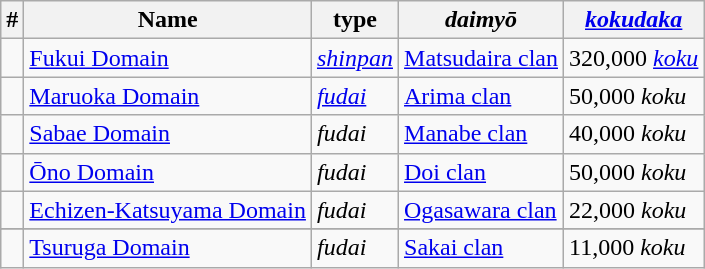<table class=wikitable>
<tr>
<th>#</th>
<th>Name</th>
<th>type</th>
<th><em>daimyō</em></th>
<th><em><a href='#'>kokudaka</a></em></th>
</tr>
<tr>
<td></td>
<td><a href='#'>Fukui Domain</a></td>
<td><em><a href='#'>shinpan</a></em></td>
<td><a href='#'>Matsudaira clan</a></td>
<td>320,000 <em><a href='#'>koku</a></em></td>
</tr>
<tr>
<td></td>
<td><a href='#'>Maruoka Domain</a></td>
<td><a href='#'><em>fudai</em></a></td>
<td><a href='#'>Arima clan</a></td>
<td>50,000 <em>koku</em></td>
</tr>
<tr>
<td></td>
<td><a href='#'>Sabae Domain</a></td>
<td><em>fudai</em></td>
<td><a href='#'>Manabe clan</a></td>
<td>40,000 <em>koku</em></td>
</tr>
<tr>
<td></td>
<td><a href='#'>Ōno Domain</a></td>
<td><em>fudai</em></td>
<td><a href='#'>Doi clan</a></td>
<td>50,000 <em>koku</em></td>
</tr>
<tr>
<td></td>
<td><a href='#'>Echizen-Katsuyama Domain</a></td>
<td><em>fudai</em></td>
<td><a href='#'>Ogasawara clan</a></td>
<td>22,000 <em>koku</em></td>
</tr>
<tr>
</tr>
<tr>
<td></td>
<td><a href='#'>Tsuruga Domain</a></td>
<td><em>fudai</em></td>
<td><a href='#'>Sakai clan</a></td>
<td>11,000 <em>koku</em></td>
</tr>
</table>
